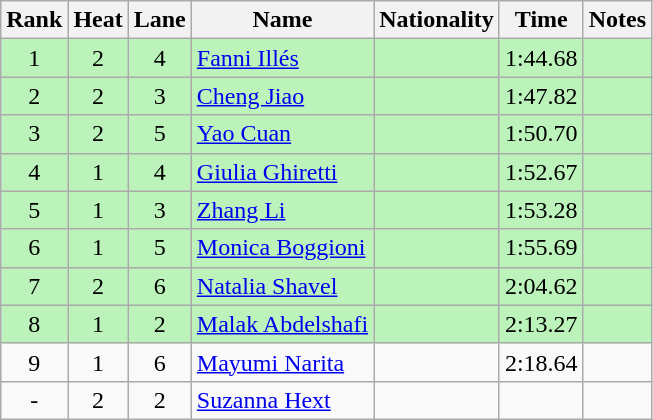<table class="wikitable sortable" style="text-align:center">
<tr>
<th>Rank</th>
<th>Heat</th>
<th>Lane</th>
<th>Name</th>
<th>Nationality</th>
<th>Time</th>
<th>Notes</th>
</tr>
<tr bgcolor=bbf3bb>
<td>1</td>
<td>2</td>
<td>4</td>
<td align=left><a href='#'>Fanni Illés</a></td>
<td align=left></td>
<td>1:44.68</td>
<td></td>
</tr>
<tr bgcolor=bbf3bb>
<td>2</td>
<td>2</td>
<td>3</td>
<td align=left><a href='#'>Cheng Jiao</a></td>
<td align=left></td>
<td>1:47.82</td>
<td></td>
</tr>
<tr bgcolor=bbf3bb>
<td>3</td>
<td>2</td>
<td>5</td>
<td align=left><a href='#'>Yao Cuan</a></td>
<td align=left></td>
<td>1:50.70</td>
<td></td>
</tr>
<tr bgcolor=bbf3bb>
<td>4</td>
<td>1</td>
<td>4</td>
<td align=left><a href='#'>Giulia Ghiretti</a></td>
<td align=left></td>
<td>1:52.67</td>
<td></td>
</tr>
<tr bgcolor=bbf3bb>
<td>5</td>
<td>1</td>
<td>3</td>
<td align=left><a href='#'>Zhang Li</a></td>
<td align=left></td>
<td>1:53.28</td>
<td></td>
</tr>
<tr bgcolor=bbf3bb>
<td>6</td>
<td>1</td>
<td>5</td>
<td align=left><a href='#'>Monica Boggioni</a></td>
<td align=left></td>
<td>1:55.69</td>
<td></td>
</tr>
<tr bgcolor=bbf3bb>
<td>7</td>
<td>2</td>
<td>6</td>
<td align=left><a href='#'>Natalia Shavel</a></td>
<td align=left></td>
<td>2:04.62</td>
<td></td>
</tr>
<tr bgcolor=bbf3bb>
<td>8</td>
<td>1</td>
<td>2</td>
<td align=left><a href='#'>Malak Abdelshafi</a></td>
<td align=left></td>
<td>2:13.27</td>
<td></td>
</tr>
<tr>
<td>9</td>
<td>1</td>
<td>6</td>
<td align=left><a href='#'>Mayumi Narita</a></td>
<td align=left></td>
<td>2:18.64</td>
<td></td>
</tr>
<tr>
<td data-sort-value=10>-</td>
<td>2</td>
<td>2</td>
<td align=left><a href='#'>Suzanna Hext</a></td>
<td align=left></td>
<td data-sort-value=9:99.99></td>
<td></td>
</tr>
</table>
